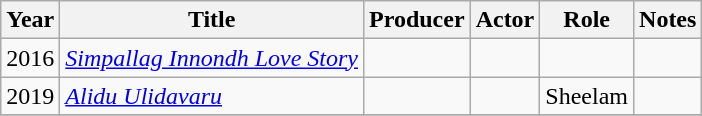<table class="wikitable sortable">
<tr>
<th>Year</th>
<th>Title</th>
<th>Producer</th>
<th>Actor</th>
<th>Role</th>
<th>Notes</th>
</tr>
<tr>
<td>2016</td>
<td><em><a href='#'>Simpallag Innondh Love Story</a></em></td>
<td></td>
<td></td>
<td></td>
<td></td>
</tr>
<tr>
<td>2019</td>
<td><em><a href='#'>Alidu Ulidavaru</a></em></td>
<td></td>
<td></td>
<td>Sheelam</td>
<td></td>
</tr>
<tr>
</tr>
</table>
